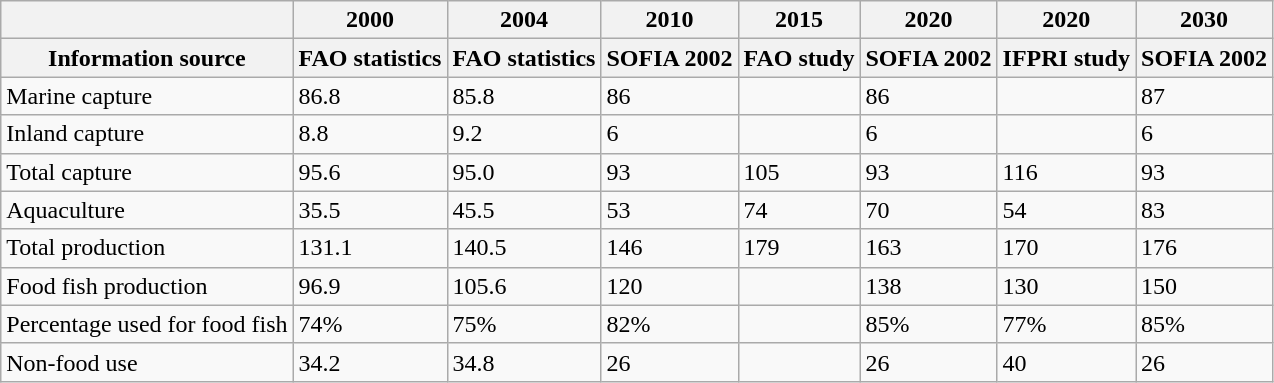<table class="wikitable">
<tr>
<th></th>
<th>2000</th>
<th>2004</th>
<th>2010</th>
<th>2015</th>
<th>2020</th>
<th>2020</th>
<th>2030</th>
</tr>
<tr>
<th>Information source</th>
<th>FAO statistics</th>
<th>FAO statistics</th>
<th>SOFIA 2002</th>
<th>FAO study</th>
<th>SOFIA 2002</th>
<th>IFPRI study</th>
<th>SOFIA 2002</th>
</tr>
<tr>
<td>Marine capture</td>
<td>86.8</td>
<td>85.8</td>
<td>86</td>
<td></td>
<td>86</td>
<td></td>
<td>87</td>
</tr>
<tr>
<td>Inland capture</td>
<td>8.8</td>
<td>9.2</td>
<td>6</td>
<td></td>
<td>6</td>
<td></td>
<td>6</td>
</tr>
<tr>
<td>Total capture</td>
<td>95.6</td>
<td>95.0</td>
<td>93</td>
<td>105</td>
<td>93</td>
<td>116</td>
<td>93</td>
</tr>
<tr>
<td>Aquaculture</td>
<td>35.5</td>
<td>45.5</td>
<td>53</td>
<td>74</td>
<td>70</td>
<td>54</td>
<td>83</td>
</tr>
<tr>
<td>Total production</td>
<td>131.1</td>
<td>140.5</td>
<td>146</td>
<td>179</td>
<td>163</td>
<td>170</td>
<td>176</td>
</tr>
<tr>
<td>Food fish production</td>
<td>96.9</td>
<td>105.6</td>
<td>120</td>
<td></td>
<td>138</td>
<td>130</td>
<td>150</td>
</tr>
<tr>
<td>Percentage used for food fish</td>
<td>74%</td>
<td>75%</td>
<td>82%</td>
<td></td>
<td>85%</td>
<td>77%</td>
<td>85%</td>
</tr>
<tr>
<td>Non-food use</td>
<td>34.2</td>
<td>34.8</td>
<td>26</td>
<td></td>
<td>26</td>
<td>40</td>
<td>26</td>
</tr>
</table>
